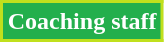<table class="wikitable">
<tr>
<th style="background:#23AF4C; color:white; border:2px solid #C0E01D;" scope="col" colspan="2">Coaching staff<br>
</th>
</tr>
</table>
